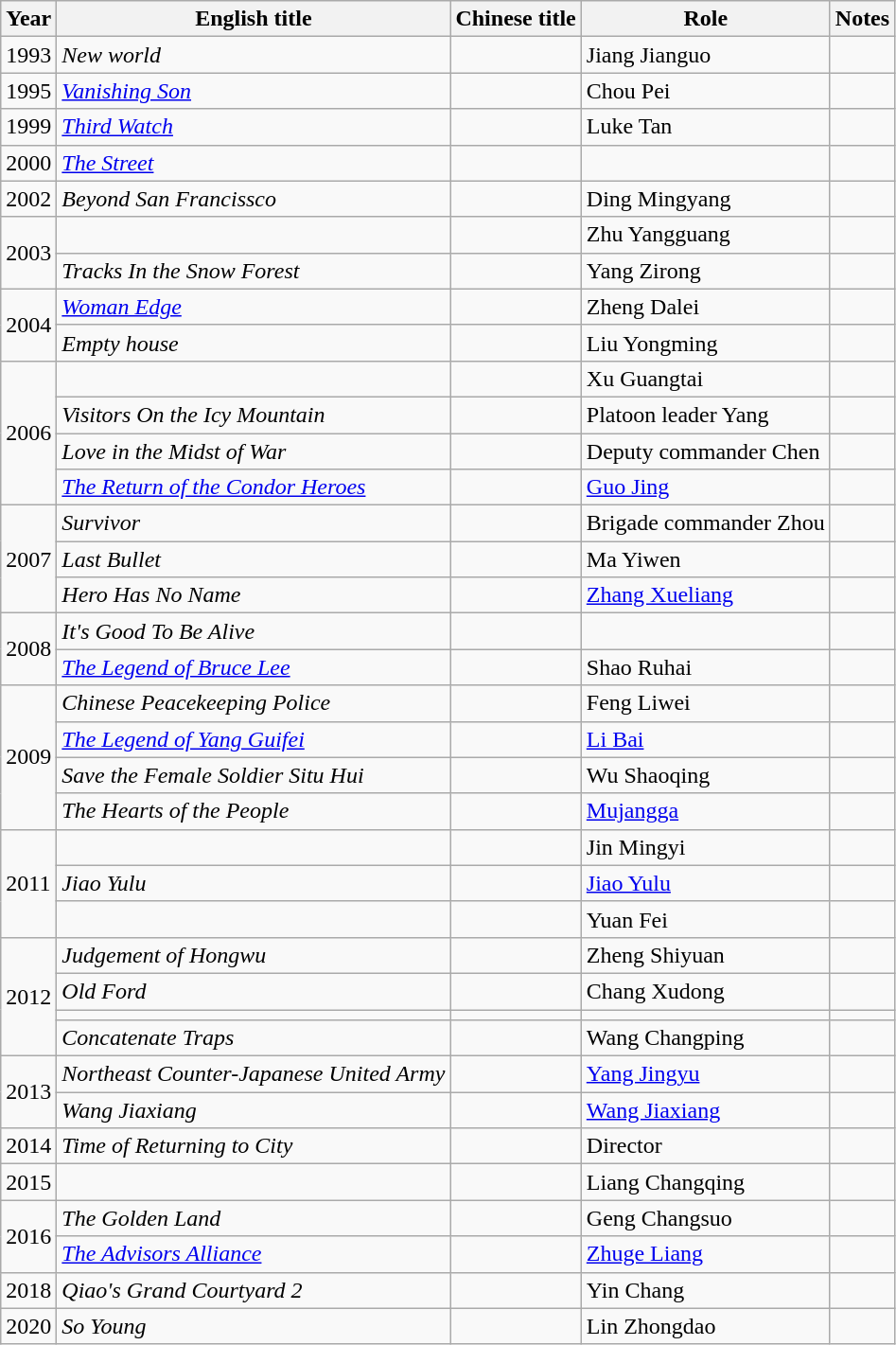<table class="wikitable">
<tr>
<th>Year</th>
<th>English title</th>
<th>Chinese title</th>
<th>Role</th>
<th>Notes</th>
</tr>
<tr>
<td>1993</td>
<td><em>New world</em></td>
<td></td>
<td>Jiang Jianguo</td>
<td></td>
</tr>
<tr>
<td>1995</td>
<td><em><a href='#'>Vanishing Son</a></em></td>
<td></td>
<td>Chou Pei</td>
<td></td>
</tr>
<tr>
<td>1999</td>
<td><em><a href='#'>Third Watch</a></em></td>
<td></td>
<td>Luke Tan</td>
<td></td>
</tr>
<tr>
<td>2000</td>
<td><em><a href='#'>The Street</a></em></td>
<td></td>
<td></td>
<td></td>
</tr>
<tr>
<td>2002</td>
<td><em>Beyond San Francissco</em></td>
<td></td>
<td>Ding Mingyang</td>
<td></td>
</tr>
<tr>
<td rowspan="2">2003</td>
<td></td>
<td></td>
<td>Zhu Yangguang</td>
<td></td>
</tr>
<tr>
<td><em>Tracks In the Snow Forest</em></td>
<td></td>
<td>Yang Zirong</td>
<td></td>
</tr>
<tr>
<td rowspan="2">2004</td>
<td><em><a href='#'>Woman Edge</a></em></td>
<td></td>
<td>Zheng Dalei</td>
<td></td>
</tr>
<tr>
<td><em>Empty house</em></td>
<td></td>
<td>Liu Yongming</td>
<td></td>
</tr>
<tr>
<td rowspan="4">2006</td>
<td></td>
<td></td>
<td>Xu Guangtai</td>
<td></td>
</tr>
<tr>
<td><em>Visitors On the Icy Mountain</em></td>
<td></td>
<td>Platoon leader Yang</td>
<td></td>
</tr>
<tr>
<td><em>Love in the Midst of War</em></td>
<td></td>
<td>Deputy commander Chen</td>
<td></td>
</tr>
<tr>
<td><em><a href='#'>The Return of the Condor Heroes</a></em></td>
<td></td>
<td><a href='#'>Guo Jing</a></td>
<td></td>
</tr>
<tr>
<td rowspan="3">2007</td>
<td><em>Survivor</em></td>
<td></td>
<td>Brigade commander Zhou</td>
<td></td>
</tr>
<tr>
<td><em>Last Bullet</em></td>
<td></td>
<td>Ma Yiwen</td>
<td></td>
</tr>
<tr>
<td><em>Hero Has No Name</em></td>
<td></td>
<td><a href='#'>Zhang Xueliang</a></td>
<td></td>
</tr>
<tr>
<td rowspan="2">2008</td>
<td><em>It's Good To Be Alive</em></td>
<td></td>
<td></td>
<td></td>
</tr>
<tr>
<td><em><a href='#'>The Legend of Bruce Lee</a></em></td>
<td></td>
<td>Shao Ruhai</td>
<td></td>
</tr>
<tr>
<td rowspan="4">2009</td>
<td><em>Chinese Peacekeeping Police</em></td>
<td></td>
<td>Feng Liwei</td>
<td></td>
</tr>
<tr>
<td><em><a href='#'>The Legend of Yang Guifei</a></em></td>
<td></td>
<td><a href='#'>Li Bai</a></td>
<td></td>
</tr>
<tr>
<td><em>Save the Female Soldier Situ Hui</em></td>
<td></td>
<td>Wu Shaoqing</td>
<td></td>
</tr>
<tr>
<td><em>The Hearts of the People</em></td>
<td></td>
<td><a href='#'>Mujangga</a></td>
<td></td>
</tr>
<tr>
<td rowspan="3">2011</td>
<td></td>
<td></td>
<td>Jin Mingyi</td>
<td></td>
</tr>
<tr>
<td><em>Jiao Yulu</em></td>
<td></td>
<td><a href='#'>Jiao Yulu</a></td>
<td></td>
</tr>
<tr>
<td></td>
<td></td>
<td>Yuan Fei</td>
<td></td>
</tr>
<tr>
<td rowspan="4">2012</td>
<td><em>Judgement of Hongwu</em></td>
<td></td>
<td>Zheng Shiyuan</td>
<td></td>
</tr>
<tr>
<td><em>Old Ford</em></td>
<td></td>
<td>Chang Xudong</td>
<td></td>
</tr>
<tr>
<td></td>
<td></td>
<td></td>
<td></td>
</tr>
<tr>
<td><em>Concatenate Traps</em></td>
<td></td>
<td>Wang Changping</td>
<td></td>
</tr>
<tr>
<td rowspan="2">2013</td>
<td><em>Northeast Counter-Japanese United Army</em></td>
<td></td>
<td><a href='#'>Yang Jingyu</a></td>
<td></td>
</tr>
<tr>
<td><em>Wang Jiaxiang</em></td>
<td></td>
<td><a href='#'>Wang Jiaxiang</a></td>
<td></td>
</tr>
<tr>
<td>2014</td>
<td><em>Time of Returning to City</em></td>
<td></td>
<td>Director</td>
<td></td>
</tr>
<tr>
<td>2015</td>
<td></td>
<td></td>
<td>Liang Changqing</td>
<td></td>
</tr>
<tr>
<td rowspan="2">2016</td>
<td><em>The Golden Land</em></td>
<td></td>
<td>Geng Changsuo</td>
<td></td>
</tr>
<tr>
<td><em><a href='#'>The Advisors Alliance</a></em></td>
<td></td>
<td><a href='#'>Zhuge Liang</a></td>
<td></td>
</tr>
<tr>
<td>2018</td>
<td><em>Qiao's Grand Courtyard 2</em></td>
<td></td>
<td>Yin Chang</td>
<td></td>
</tr>
<tr>
<td>2020</td>
<td><em>So Young</em></td>
<td></td>
<td>Lin Zhongdao</td>
<td></td>
</tr>
</table>
